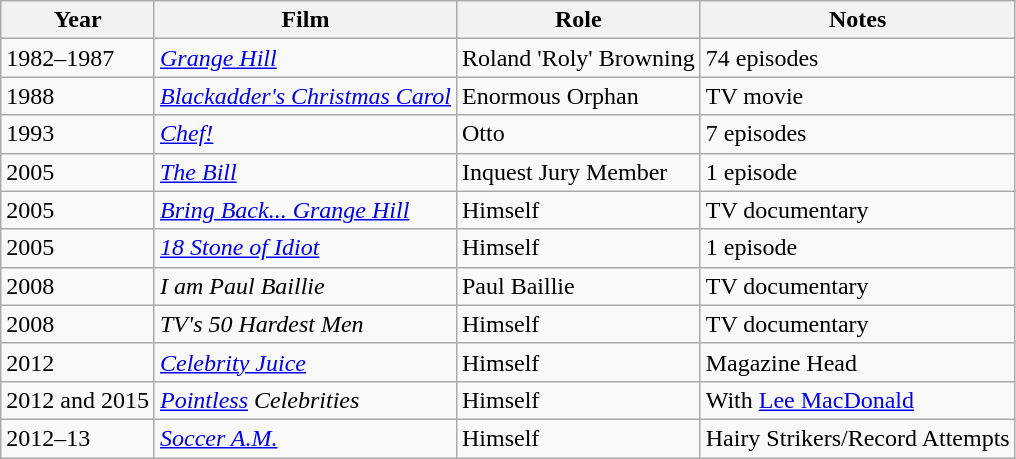<table class="wikitable sortable">
<tr>
<th>Year</th>
<th>Film</th>
<th>Role</th>
<th class="unsortable">Notes</th>
</tr>
<tr>
<td>1982–1987</td>
<td><em><a href='#'>Grange Hill</a></em></td>
<td>Roland 'Roly' Browning</td>
<td>74 episodes</td>
</tr>
<tr>
<td>1988</td>
<td><em><a href='#'>Blackadder's Christmas Carol</a></em></td>
<td>Enormous Orphan</td>
<td>TV movie</td>
</tr>
<tr>
<td>1993</td>
<td><em><a href='#'>Chef!</a></em></td>
<td>Otto</td>
<td>7 episodes</td>
</tr>
<tr>
<td>2005</td>
<td><em><a href='#'>The Bill</a></em></td>
<td>Inquest Jury Member</td>
<td>1 episode</td>
</tr>
<tr>
<td>2005</td>
<td><em><a href='#'>Bring Back... Grange Hill</a></em></td>
<td>Himself</td>
<td>TV documentary</td>
</tr>
<tr>
<td>2005</td>
<td><em><a href='#'>18 Stone of Idiot</a></em></td>
<td>Himself</td>
<td>1 episode</td>
</tr>
<tr>
<td>2008</td>
<td><em>I am Paul Baillie</em></td>
<td>Paul Baillie</td>
<td>TV documentary</td>
</tr>
<tr>
<td>2008</td>
<td><em>TV's 50 Hardest Men</em></td>
<td>Himself</td>
<td>TV documentary</td>
</tr>
<tr>
<td>2012</td>
<td><em><a href='#'>Celebrity Juice</a></em></td>
<td>Himself</td>
<td>Magazine Head</td>
</tr>
<tr>
<td>2012 and 2015</td>
<td><em><a href='#'>Pointless</a> Celebrities</em></td>
<td>Himself</td>
<td>With <a href='#'>Lee MacDonald</a></td>
</tr>
<tr>
<td>2012–13</td>
<td><em><a href='#'>Soccer A.M.</a></em></td>
<td>Himself</td>
<td>Hairy Strikers/Record Attempts</td>
</tr>
</table>
